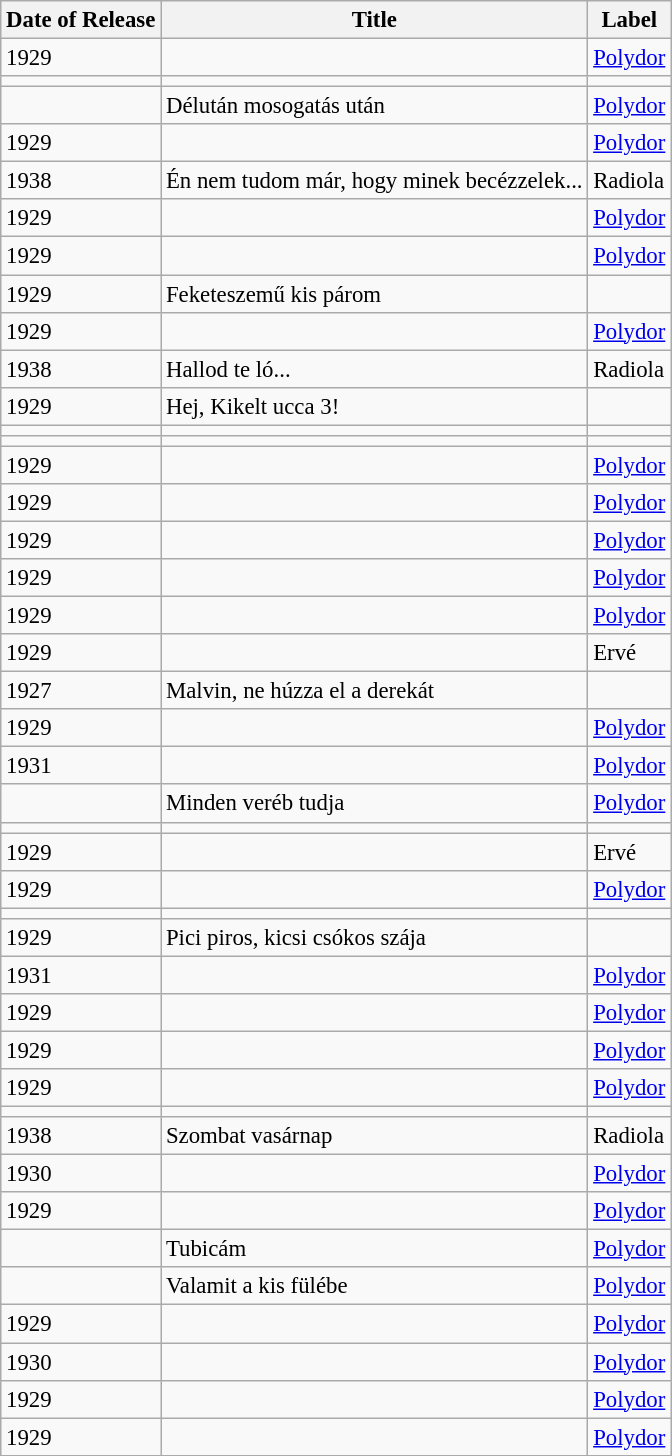<table class="wikitable" style="font-size: 95%;">
<tr>
<th>Date of Release</th>
<th>Title</th>
<th>Label</th>
</tr>
<tr>
<td>1929</td>
<td></td>
<td><a href='#'>Polydor</a></td>
</tr>
<tr>
<td></td>
<td></td>
<td></td>
</tr>
<tr>
<td></td>
<td>Délután mosogatás után</td>
<td><a href='#'>Polydor</a></td>
</tr>
<tr>
<td>1929</td>
<td></td>
<td><a href='#'>Polydor</a></td>
</tr>
<tr>
<td>1938</td>
<td>Én nem tudom már, hogy minek becézzelek...</td>
<td>Radiola</td>
</tr>
<tr>
<td>1929</td>
<td></td>
<td><a href='#'>Polydor</a></td>
</tr>
<tr>
<td>1929</td>
<td></td>
<td><a href='#'>Polydor</a></td>
</tr>
<tr>
<td>1929</td>
<td>Feketeszemű kis párom</td>
<td></td>
</tr>
<tr>
<td>1929</td>
<td></td>
<td><a href='#'>Polydor</a></td>
</tr>
<tr>
<td>1938</td>
<td>Hallod te ló...</td>
<td>Radiola</td>
</tr>
<tr>
<td>1929</td>
<td>Hej, Kikelt ucca 3!</td>
<td></td>
</tr>
<tr>
<td></td>
<td></td>
<td></td>
</tr>
<tr>
<td></td>
<td></td>
<td></td>
</tr>
<tr>
<td>1929</td>
<td></td>
<td><a href='#'>Polydor</a></td>
</tr>
<tr>
<td>1929</td>
<td></td>
<td><a href='#'>Polydor</a></td>
</tr>
<tr>
<td>1929</td>
<td></td>
<td><a href='#'>Polydor</a></td>
</tr>
<tr>
<td>1929</td>
<td></td>
<td><a href='#'>Polydor</a></td>
</tr>
<tr>
<td>1929</td>
<td></td>
<td><a href='#'>Polydor</a></td>
</tr>
<tr>
<td>1929</td>
<td></td>
<td>Ervé</td>
</tr>
<tr>
<td>1927</td>
<td>Malvin, ne húzza el a derekát</td>
<td></td>
</tr>
<tr>
<td>1929</td>
<td></td>
<td><a href='#'>Polydor</a></td>
</tr>
<tr>
<td>1931</td>
<td></td>
<td><a href='#'>Polydor</a></td>
</tr>
<tr>
<td></td>
<td>Minden veréb tudja</td>
<td><a href='#'>Polydor</a></td>
</tr>
<tr>
<td></td>
<td></td>
<td></td>
</tr>
<tr>
<td>1929</td>
<td></td>
<td>Ervé</td>
</tr>
<tr>
<td>1929</td>
<td></td>
<td><a href='#'>Polydor</a></td>
</tr>
<tr>
<td></td>
<td></td>
<td></td>
</tr>
<tr>
<td>1929</td>
<td>Pici piros, kicsi csókos szája</td>
<td></td>
</tr>
<tr>
<td>1931</td>
<td></td>
<td><a href='#'>Polydor</a></td>
</tr>
<tr>
<td>1929</td>
<td></td>
<td><a href='#'>Polydor</a></td>
</tr>
<tr>
<td>1929</td>
<td></td>
<td><a href='#'>Polydor</a></td>
</tr>
<tr>
<td>1929</td>
<td></td>
<td><a href='#'>Polydor</a></td>
</tr>
<tr>
<td></td>
<td></td>
<td></td>
</tr>
<tr>
<td>1938</td>
<td>Szombat vasárnap</td>
<td>Radiola</td>
</tr>
<tr>
<td>1930</td>
<td></td>
<td><a href='#'>Polydor</a></td>
</tr>
<tr>
<td>1929</td>
<td></td>
<td><a href='#'>Polydor</a></td>
</tr>
<tr>
<td></td>
<td>Tubicám</td>
<td><a href='#'>Polydor</a></td>
</tr>
<tr>
<td></td>
<td>Valamit a kis fülébe</td>
<td><a href='#'>Polydor</a></td>
</tr>
<tr>
<td>1929</td>
<td></td>
<td><a href='#'>Polydor</a></td>
</tr>
<tr>
<td>1930</td>
<td></td>
<td><a href='#'>Polydor</a></td>
</tr>
<tr>
<td>1929</td>
<td></td>
<td><a href='#'>Polydor</a></td>
</tr>
<tr>
<td>1929</td>
<td></td>
<td><a href='#'>Polydor</a></td>
</tr>
</table>
